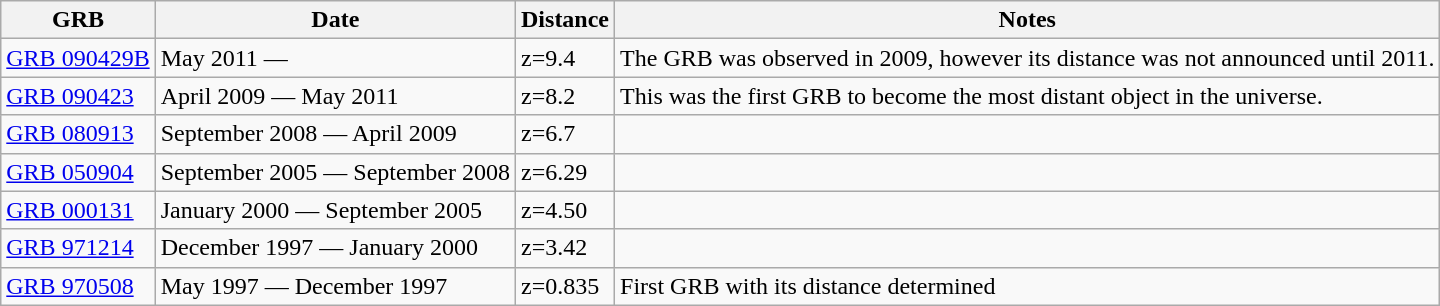<table class="wikitable" border="1">
<tr>
<th>GRB</th>
<th>Date</th>
<th>Distance</th>
<th>Notes</th>
</tr>
<tr>
<td><a href='#'>GRB 090429B</a></td>
<td>May 2011 —</td>
<td>z=9.4</td>
<td>The GRB was observed in 2009, however its distance was not announced until 2011.</td>
</tr>
<tr>
<td><a href='#'>GRB 090423</a></td>
<td>April 2009 — May 2011</td>
<td>z=8.2</td>
<td>This was the first GRB to become the most distant object in the universe.</td>
</tr>
<tr>
<td><a href='#'>GRB 080913</a></td>
<td>September 2008 — April 2009</td>
<td>z=6.7</td>
<td></td>
</tr>
<tr>
<td><a href='#'>GRB 050904</a></td>
<td>September 2005 — September 2008</td>
<td>z=6.29</td>
<td></td>
</tr>
<tr>
<td><a href='#'>GRB 000131</a></td>
<td>January 2000 — September 2005</td>
<td>z=4.50</td>
<td></td>
</tr>
<tr>
<td><a href='#'>GRB 971214</a></td>
<td>December 1997 — January 2000</td>
<td>z=3.42</td>
<td></td>
</tr>
<tr>
<td><a href='#'>GRB 970508</a></td>
<td>May 1997 — December 1997</td>
<td>z=0.835</td>
<td>First GRB with its distance determined </td>
</tr>
</table>
